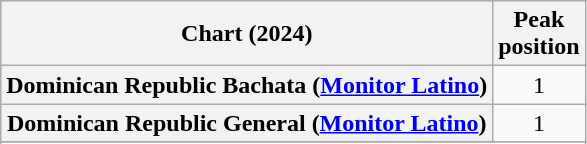<table class="wikitable plainrowheaders sortable" style="text-align:center">
<tr>
<th>Chart (2024)</th>
<th>Peak<br>position</th>
</tr>
<tr>
<th scope="row">Dominican Republic Bachata (<a href='#'>Monitor Latino</a>)</th>
<td align=center>1</td>
</tr>
<tr>
<th scope="row">Dominican Republic General (<a href='#'>Monitor Latino</a>)</th>
<td align=center>1</td>
</tr>
<tr>
</tr>
<tr>
</tr>
<tr>
</tr>
</table>
